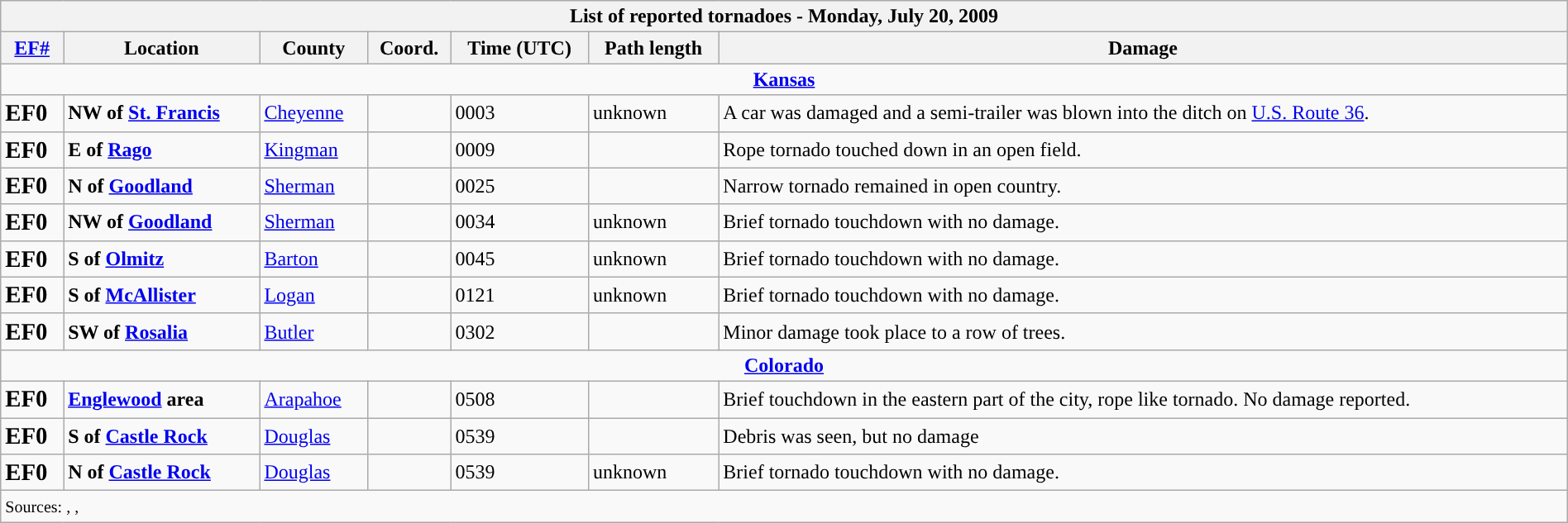<table class="wikitable collapsible" style="width:100%;">
<tr>
<th colspan="7">List of reported tornadoes - Monday, July 20, 2009</th>
</tr>
<tr>
<th><a href='#'>EF#</a></th>
<th>Location</th>
<th>County</th>
<th>Coord.</th>
<th>Time (UTC)</th>
<th>Path length</th>
<th>Damage</th>
</tr>
<tr>
<td colspan="7" style="text-align:center;"><strong><a href='#'>Kansas</a></strong></td>
</tr>
<tr>
<td><big><strong>EF0</strong></big></td>
<td><strong>NW of <a href='#'>St. Francis</a></strong></td>
<td><a href='#'>Cheyenne</a></td>
<td></td>
<td>0003</td>
<td>unknown</td>
<td>A car was damaged and a semi-trailer was blown into the ditch on <a href='#'>U.S. Route 36</a>.</td>
</tr>
<tr>
<td><big><strong>EF0</strong></big></td>
<td><strong>E of <a href='#'>Rago</a></strong></td>
<td><a href='#'>Kingman</a></td>
<td></td>
<td>0009</td>
<td></td>
<td>Rope tornado touched down in an open field.</td>
</tr>
<tr>
<td><big><strong>EF0</strong></big></td>
<td><strong>N of <a href='#'>Goodland</a></strong></td>
<td><a href='#'>Sherman</a></td>
<td></td>
<td>0025</td>
<td></td>
<td>Narrow tornado remained in open country.</td>
</tr>
<tr>
<td><big><strong>EF0</strong></big></td>
<td><strong>NW of <a href='#'>Goodland</a></strong></td>
<td><a href='#'>Sherman</a></td>
<td></td>
<td>0034</td>
<td>unknown</td>
<td>Brief tornado touchdown with no damage.</td>
</tr>
<tr>
<td><big><strong>EF0</strong></big></td>
<td><strong>S of <a href='#'>Olmitz</a></strong></td>
<td><a href='#'>Barton</a></td>
<td></td>
<td>0045</td>
<td>unknown</td>
<td>Brief tornado touchdown with no damage.</td>
</tr>
<tr>
<td><big><strong>EF0</strong></big></td>
<td><strong>S of <a href='#'>McAllister</a></strong></td>
<td><a href='#'>Logan</a></td>
<td></td>
<td>0121</td>
<td>unknown</td>
<td>Brief tornado touchdown with no damage.</td>
</tr>
<tr>
<td><big><strong>EF0</strong></big></td>
<td><strong>SW of <a href='#'>Rosalia</a></strong></td>
<td><a href='#'>Butler</a></td>
<td></td>
<td>0302</td>
<td></td>
<td>Minor damage took place to a row of trees.</td>
</tr>
<tr>
<td colspan="7" style="text-align:center;"><strong><a href='#'>Colorado</a></strong></td>
</tr>
<tr>
<td><big><strong>EF0</strong></big></td>
<td><strong><a href='#'>Englewood</a> area</strong></td>
<td><a href='#'>Arapahoe</a></td>
<td></td>
<td>0508</td>
<td></td>
<td>Brief touchdown in the eastern part of the city, rope like tornado. No damage reported.</td>
</tr>
<tr>
<td><big><strong>EF0</strong></big></td>
<td><strong>S of <a href='#'>Castle Rock</a></strong></td>
<td><a href='#'>Douglas</a></td>
<td></td>
<td>0539</td>
<td></td>
<td>Debris was seen, but no damage</td>
</tr>
<tr>
<td><big><strong>EF0</strong></big></td>
<td><strong>N of <a href='#'>Castle Rock</a></strong></td>
<td><a href='#'>Douglas</a></td>
<td></td>
<td>0539</td>
<td>unknown</td>
<td>Brief tornado touchdown with no damage.</td>
</tr>
<tr>
<td colspan="7"><small>Sources: , , </small></td>
</tr>
</table>
